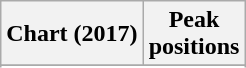<table class="wikitable sortable plainrowheaders" style="text-align:center">
<tr>
<th>Chart (2017)</th>
<th>Peak<br>positions</th>
</tr>
<tr>
</tr>
<tr>
</tr>
</table>
